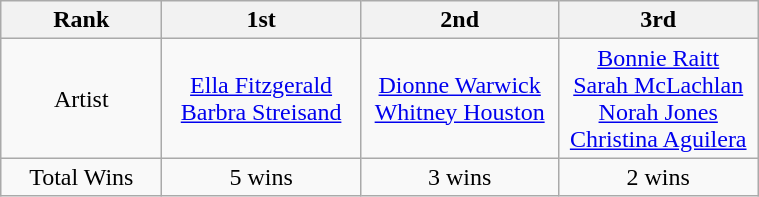<table class="wikitable">
<tr>
<th style="width:100px;">Rank</th>
<th style="width:125px;">1st</th>
<th style="width:125px;">2nd</th>
<th style="width:125px;">3rd</th>
</tr>
<tr align=center>
<td>Artist</td>
<td><a href='#'>Ella Fitzgerald</a><br><a href='#'>Barbra Streisand</a></td>
<td><a href='#'>Dionne Warwick</a><br><a href='#'>Whitney Houston</a></td>
<td><a href='#'>Bonnie Raitt</a><br><a href='#'>Sarah McLachlan</a><br><a href='#'>Norah Jones</a><br><a href='#'>Christina Aguilera</a></td>
</tr>
<tr align=center>
<td>Total Wins</td>
<td>5 wins</td>
<td>3 wins</td>
<td>2 wins</td>
</tr>
</table>
